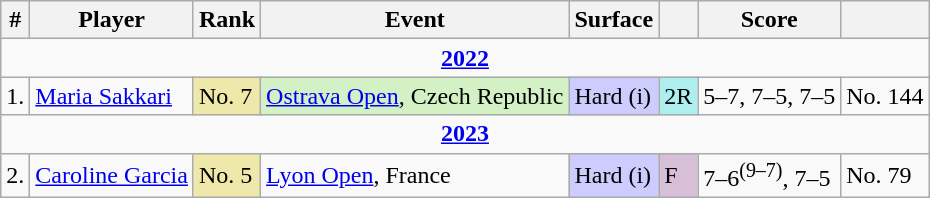<table class="wikitable sortable">
<tr>
<th>#</th>
<th>Player</th>
<th>Rank</th>
<th>Event</th>
<th>Surface</th>
<th></th>
<th>Score</th>
<th></th>
</tr>
<tr>
<td colspan="8" style="text-align:center"><strong><a href='#'>2022</a></strong></td>
</tr>
<tr>
<td>1.</td>
<td> <a href='#'>Maria Sakkari</a></td>
<td style="background:#eee8aa;">No. 7</td>
<td bgcolor="d4f1c5"><a href='#'>Ostrava Open</a>, Czech Republic</td>
<td bgcolor="CCCCFF">Hard (i)</td>
<td bgcolor="afeeee">2R</td>
<td>5–7, 7–5, 7–5</td>
<td>No. 144</td>
</tr>
<tr>
<td colspan="8" style="text-align:center"><strong><a href='#'>2023</a></strong></td>
</tr>
<tr>
<td>2.</td>
<td> <a href='#'>Caroline Garcia</a></td>
<td style="background:#eee8aa;">No. 5</td>
<td><a href='#'>Lyon Open</a>, France</td>
<td bgcolor="CCCCFF">Hard (i)</td>
<td bgcolor=thistle>F</td>
<td>7–6<sup>(9–7)</sup>, 7–5</td>
<td>No. 79</td>
</tr>
</table>
